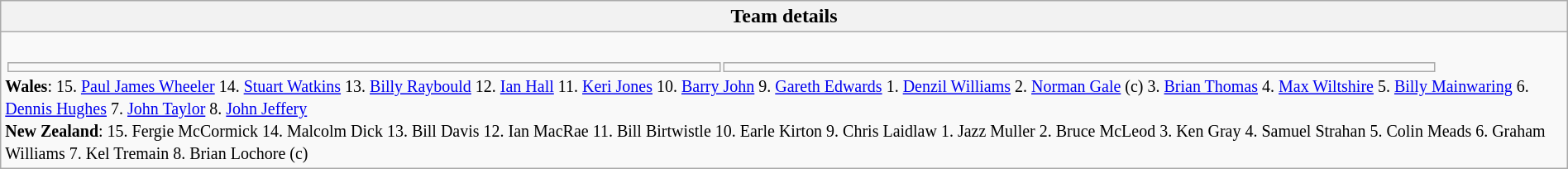<table style="width:100%" class="wikitable collapsible collapsed">
<tr>
<th>Team details</th>
</tr>
<tr>
<td><br><table style="width:92%">
<tr>
<td></td>
<td></td>
</tr>
</table>
<small><strong>Wales</strong>: 15. <a href='#'>Paul James Wheeler</a> 14. <a href='#'>Stuart Watkins</a> 13. <a href='#'>Billy Raybould</a> 12. <a href='#'>Ian Hall</a> 11. <a href='#'>Keri Jones</a> 10. <a href='#'>Barry John</a> 9. <a href='#'>Gareth Edwards</a> 1. <a href='#'>Denzil Williams</a> 2. <a href='#'>Norman Gale</a> (c) 3. <a href='#'>Brian Thomas</a> 4. <a href='#'>Max Wiltshire</a> 5. <a href='#'>Billy Mainwaring</a> 6. <a href='#'>Dennis Hughes</a> 7. <a href='#'>John Taylor</a> 8. <a href='#'>John Jeffery</a></small><br><small><strong>New Zealand</strong>: 15. Fergie McCormick 14. Malcolm Dick 13. Bill Davis 12. Ian MacRae 11. Bill Birtwistle 10. Earle Kirton 9. Chris Laidlaw 1. Jazz Muller 2. Bruce McLeod 3. Ken Gray 4. Samuel Strahan 5. Colin Meads 6. Graham Williams 7. Kel Tremain 8. Brian Lochore (c)</small></td>
</tr>
</table>
